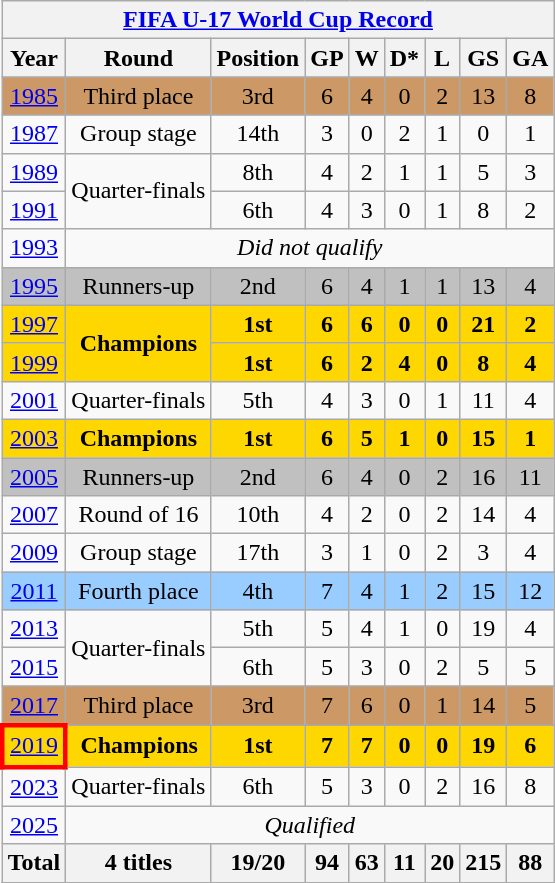<table class="wikitable" style="text-align: center;">
<tr>
<th colspan=9><a href='#'>FIFA U-17 World Cup Record</a></th>
</tr>
<tr>
<th>Year</th>
<th>Round</th>
<th>Position</th>
<th>GP</th>
<th>W</th>
<th>D*</th>
<th>L</th>
<th>GS</th>
<th>GA</th>
</tr>
<tr bgcolor=cc9966>
<td> <a href='#'>1985</a></td>
<td>Third place</td>
<td>3rd</td>
<td>6</td>
<td>4</td>
<td>0</td>
<td>2</td>
<td>13</td>
<td>8</td>
</tr>
<tr>
<td> <a href='#'>1987</a></td>
<td>Group stage</td>
<td>14th</td>
<td>3</td>
<td>0</td>
<td>2</td>
<td>1</td>
<td>0</td>
<td>1</td>
</tr>
<tr>
<td> <a href='#'>1989</a></td>
<td rowspan=2>Quarter-finals</td>
<td>8th</td>
<td>4</td>
<td>2</td>
<td>1</td>
<td>1</td>
<td>5</td>
<td>3</td>
</tr>
<tr>
<td> <a href='#'>1991</a></td>
<td>6th</td>
<td>4</td>
<td>3</td>
<td>0</td>
<td>1</td>
<td>8</td>
<td>2</td>
</tr>
<tr>
<td> <a href='#'>1993</a></td>
<td colspan=8><em>Did not qualify</em></td>
</tr>
<tr bgcolor=Silver>
<td> <a href='#'>1995</a></td>
<td>Runners-up</td>
<td>2nd</td>
<td>6</td>
<td>4</td>
<td>1</td>
<td>1</td>
<td>13</td>
<td>4</td>
</tr>
<tr bgcolor=Gold>
<td> <a href='#'>1997</a></td>
<td rowspan=2><strong>Champions</strong></td>
<td><strong>1st</strong></td>
<td><strong>6</strong></td>
<td><strong>6</strong></td>
<td><strong>0</strong></td>
<td><strong>0</strong></td>
<td><strong>21</strong></td>
<td><strong>2</strong></td>
</tr>
<tr bgcolor=Gold>
<td> <a href='#'>1999</a></td>
<td><strong>1st</strong></td>
<td><strong>6</strong></td>
<td><strong>2</strong></td>
<td><strong>4</strong></td>
<td><strong>0</strong></td>
<td><strong>8</strong></td>
<td><strong>4</strong></td>
</tr>
<tr>
<td> <a href='#'>2001</a></td>
<td>Quarter-finals</td>
<td>5th</td>
<td>4</td>
<td>3</td>
<td>0</td>
<td>1</td>
<td>11</td>
<td>4</td>
</tr>
<tr bgcolor=Gold>
<td> <a href='#'>2003</a></td>
<td><strong>Champions</strong></td>
<td><strong>1st</strong></td>
<td><strong>6</strong></td>
<td><strong>5</strong></td>
<td><strong>1</strong></td>
<td><strong>0</strong></td>
<td><strong>15</strong></td>
<td><strong>1</strong></td>
</tr>
<tr bgcolor=Silver>
<td> <a href='#'>2005</a></td>
<td>Runners-up</td>
<td>2nd</td>
<td>6</td>
<td>4</td>
<td>0</td>
<td>2</td>
<td>16</td>
<td>11</td>
</tr>
<tr>
<td> <a href='#'>2007</a></td>
<td>Round of 16</td>
<td>10th</td>
<td>4</td>
<td>2</td>
<td>0</td>
<td>2</td>
<td>14</td>
<td>4</td>
</tr>
<tr>
<td> <a href='#'>2009</a></td>
<td>Group stage</td>
<td>17th</td>
<td>3</td>
<td>1</td>
<td>0</td>
<td>2</td>
<td>3</td>
<td>4</td>
</tr>
<tr bgcolor=#9acdff>
<td> <a href='#'>2011</a></td>
<td>Fourth place</td>
<td>4th</td>
<td>7</td>
<td>4</td>
<td>1</td>
<td>2</td>
<td>15</td>
<td>12</td>
</tr>
<tr>
<td> <a href='#'>2013</a></td>
<td rowspan=2>Quarter-finals</td>
<td>5th</td>
<td>5</td>
<td>4</td>
<td>1</td>
<td>0</td>
<td>19</td>
<td>4</td>
</tr>
<tr>
<td> <a href='#'>2015</a></td>
<td>6th</td>
<td>5</td>
<td>3</td>
<td>0</td>
<td>2</td>
<td>5</td>
<td>5</td>
</tr>
<tr bgcolor=cc9966>
<td> <a href='#'>2017</a></td>
<td>Third place</td>
<td>3rd</td>
<td>7</td>
<td>6</td>
<td>0</td>
<td>1</td>
<td>14</td>
<td>5</td>
</tr>
<tr bgcolor=Gold>
<td style="border: 3px solid red"> <a href='#'>2019</a></td>
<td><strong>Champions</strong></td>
<td><strong>1st</strong></td>
<td><strong>7</strong></td>
<td><strong>7</strong></td>
<td><strong>0</strong></td>
<td><strong>0</strong></td>
<td><strong>19</strong></td>
<td><strong>6</strong></td>
</tr>
<tr>
<td> <a href='#'>2023</a></td>
<td>Quarter-finals</td>
<td>6th</td>
<td>5</td>
<td>3</td>
<td>0</td>
<td>2</td>
<td>16</td>
<td>8</td>
</tr>
<tr>
<td> <a href='#'>2025</a></td>
<td colspan=8><em>Qualified</em></td>
</tr>
<tr>
<th><strong>Total</strong></th>
<th>4 titles</th>
<th>19/20</th>
<th>94</th>
<th>63</th>
<th>11</th>
<th>20</th>
<th>215</th>
<th>88</th>
</tr>
<tr>
</tr>
</table>
